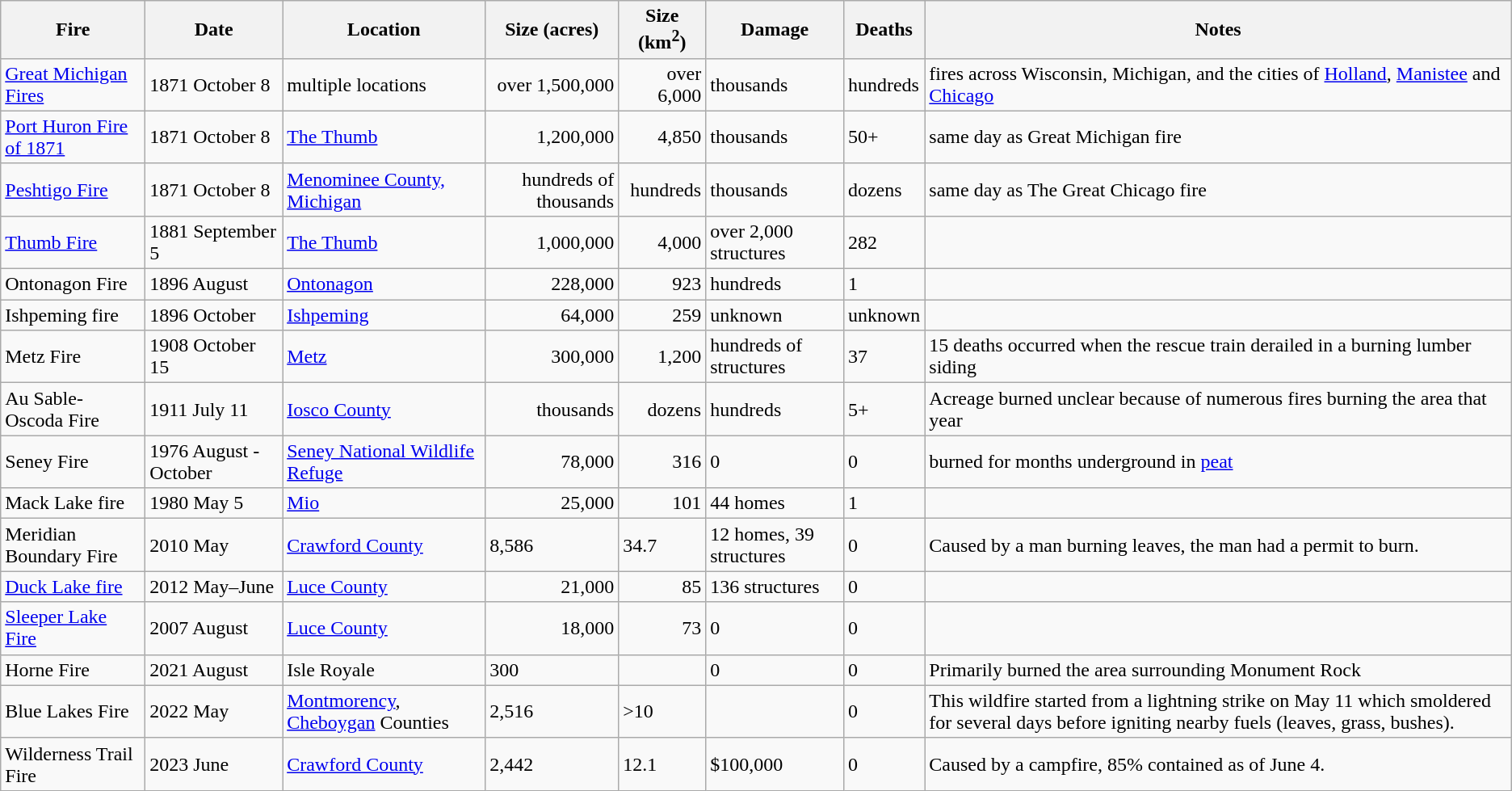<table class="wikitable sortable">
<tr>
<th>Fire</th>
<th>Date</th>
<th>Location</th>
<th>Size (acres)</th>
<th>Size (km<sup>2</sup>)</th>
<th>Damage</th>
<th>Deaths</th>
<th>Notes</th>
</tr>
<tr>
<td><a href='#'>Great Michigan Fires</a></td>
<td>1871 October 8</td>
<td>multiple locations</td>
<td align="right">over 1,500,000</td>
<td align="right">over 6,000</td>
<td>thousands</td>
<td>hundreds</td>
<td>fires across Wisconsin, Michigan, and the cities of <a href='#'>Holland</a>, <a href='#'>Manistee</a> and <a href='#'>Chicago</a></td>
</tr>
<tr>
<td><a href='#'>Port Huron Fire of 1871</a></td>
<td>1871 October 8</td>
<td><a href='#'>The Thumb</a></td>
<td align="right">1,200,000</td>
<td align="right">4,850</td>
<td>thousands</td>
<td>50+</td>
<td>same day as Great Michigan fire</td>
</tr>
<tr>
<td><a href='#'>Peshtigo Fire</a></td>
<td>1871 October 8</td>
<td><a href='#'>Menominee County, Michigan</a></td>
<td align="right">hundreds of thousands</td>
<td align="right">hundreds</td>
<td>thousands</td>
<td>dozens</td>
<td>same day as The Great Chicago fire</td>
</tr>
<tr>
<td><a href='#'>Thumb Fire</a></td>
<td>1881 September 5</td>
<td><a href='#'>The Thumb</a></td>
<td align="right">1,000,000</td>
<td align="right">4,000</td>
<td>over 2,000 structures</td>
<td>282</td>
<td></td>
</tr>
<tr>
<td>Ontonagon Fire</td>
<td>1896 August</td>
<td><a href='#'>Ontonagon</a></td>
<td align="right">228,000</td>
<td align="right">923</td>
<td>hundreds</td>
<td>1</td>
<td></td>
</tr>
<tr>
<td>Ishpeming fire</td>
<td>1896 October</td>
<td><a href='#'>Ishpeming</a></td>
<td align="right">64,000</td>
<td align="right">259</td>
<td>unknown</td>
<td>unknown</td>
<td></td>
</tr>
<tr>
<td>Metz Fire</td>
<td>1908 October 15</td>
<td><a href='#'>Metz</a></td>
<td align="right">300,000</td>
<td align="right">1,200</td>
<td>hundreds of structures</td>
<td>37</td>
<td>15 deaths occurred when the rescue train derailed in a burning lumber siding</td>
</tr>
<tr>
<td>Au Sable-Oscoda Fire</td>
<td>1911 July 11</td>
<td><a href='#'>Iosco County</a></td>
<td align="right">thousands</td>
<td align="right">dozens</td>
<td>hundreds</td>
<td>5+</td>
<td>Acreage burned unclear because of numerous fires burning the area that year</td>
</tr>
<tr>
<td>Seney Fire</td>
<td>1976 August - October</td>
<td><a href='#'>Seney National Wildlife Refuge</a></td>
<td align="right">78,000</td>
<td align="right">316</td>
<td>0</td>
<td>0</td>
<td>burned for months underground in <a href='#'>peat</a></td>
</tr>
<tr>
<td>Mack Lake fire</td>
<td>1980 May 5</td>
<td><a href='#'>Mio</a></td>
<td align="right">25,000</td>
<td align="right">101</td>
<td>44 homes</td>
<td>1</td>
<td></td>
</tr>
<tr>
<td>Meridian Boundary Fire</td>
<td>2010 May</td>
<td><a href='#'>Crawford County</a></td>
<td>8,586</td>
<td>34.7</td>
<td>12 homes, 39 structures</td>
<td>0</td>
<td>Caused by a man burning leaves, the man had a permit to burn.</td>
</tr>
<tr>
<td><a href='#'>Duck Lake fire</a></td>
<td>2012 May–June</td>
<td><a href='#'>Luce County</a></td>
<td align="right">21,000</td>
<td align="right">85</td>
<td>136 structures</td>
<td>0</td>
<td></td>
</tr>
<tr>
<td><a href='#'>Sleeper Lake Fire</a></td>
<td>2007 August</td>
<td><a href='#'>Luce County</a></td>
<td align="right">18,000</td>
<td align="right">73</td>
<td>0</td>
<td>0</td>
<td></td>
</tr>
<tr>
<td>Horne Fire</td>
<td>2021 August</td>
<td>Isle Royale</td>
<td>300</td>
<td></td>
<td>0</td>
<td>0</td>
<td>Primarily burned the area surrounding Monument Rock</td>
</tr>
<tr>
<td>Blue Lakes Fire</td>
<td>2022 May</td>
<td><a href='#'>Montmorency</a>, <a href='#'>Cheboygan</a> Counties</td>
<td>2,516</td>
<td>>10</td>
<td></td>
<td>0</td>
<td>This wildfire started from a lightning strike on May 11 which smoldered for several days before igniting nearby fuels (leaves, grass, bushes).</td>
</tr>
<tr>
<td>Wilderness Trail Fire</td>
<td>2023 June</td>
<td><a href='#'>Crawford County</a></td>
<td>2,442</td>
<td>12.1</td>
<td>$100,000</td>
<td>0</td>
<td>Caused by a campfire, 85% contained as of June 4.</td>
</tr>
</table>
